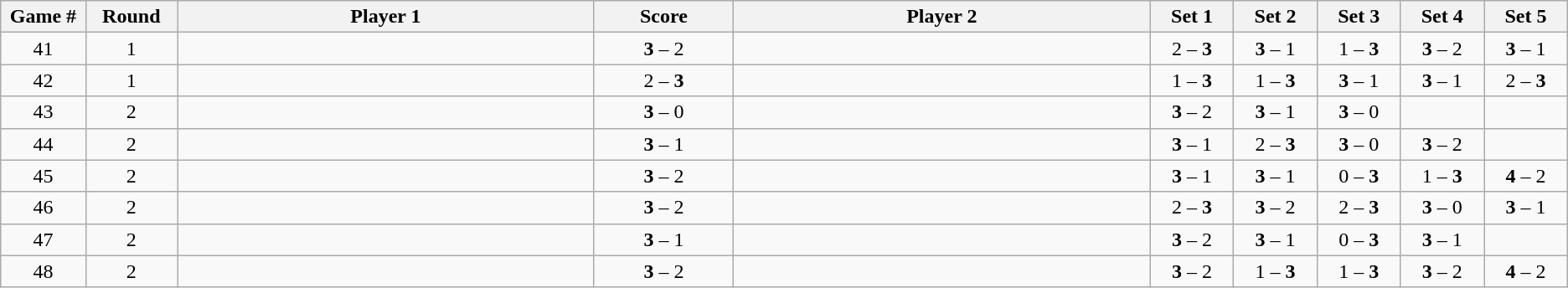<table class="wikitable">
<tr>
<th width="2%">Game #</th>
<th width="2%">Round</th>
<th width="15%">Player 1</th>
<th width="5%">Score</th>
<th width="15%">Player 2</th>
<th width="3%">Set 1</th>
<th width="3%">Set 2</th>
<th width="3%">Set 3</th>
<th width="3%">Set 4</th>
<th width="3%">Set 5</th>
</tr>
<tr style=text-align:center;">
<td>41</td>
<td>1</td>
<td></td>
<td><strong>3</strong> – 2</td>
<td></td>
<td>2 – <strong>3</strong></td>
<td><strong>3</strong> – 1</td>
<td>1 – <strong>3</strong></td>
<td><strong>3</strong> – 2</td>
<td><strong>3</strong> – 1</td>
</tr>
<tr style=text-align:center;">
<td>42</td>
<td>1</td>
<td></td>
<td>2 – <strong>3</strong></td>
<td></td>
<td>1 – <strong>3</strong></td>
<td>1 – <strong>3</strong></td>
<td><strong>3</strong> – 1</td>
<td><strong>3</strong> – 1</td>
<td>2 – <strong>3</strong></td>
</tr>
<tr style=text-align:center;">
<td>43</td>
<td>2</td>
<td></td>
<td><strong>3</strong> – 0</td>
<td></td>
<td><strong>3</strong> – 2</td>
<td><strong>3</strong> – 1</td>
<td><strong>3</strong> – 0</td>
<td></td>
<td></td>
</tr>
<tr style=text-align:center;">
<td>44</td>
<td>2</td>
<td></td>
<td><strong>3</strong> – 1</td>
<td></td>
<td><strong>3</strong> – 1</td>
<td>2 – <strong>3</strong></td>
<td><strong>3</strong> – 0</td>
<td><strong>3</strong> – 2</td>
<td></td>
</tr>
<tr style=text-align:center;">
<td>45</td>
<td>2</td>
<td></td>
<td><strong>3</strong> – 2</td>
<td></td>
<td><strong>3</strong> – 1</td>
<td><strong>3</strong> – 1</td>
<td>0 – <strong>3</strong></td>
<td>1 – <strong>3</strong></td>
<td><strong>4</strong> – 2</td>
</tr>
<tr style=text-align:center;">
<td>46</td>
<td>2</td>
<td></td>
<td><strong>3</strong> – 2</td>
<td></td>
<td>2 – <strong>3</strong></td>
<td><strong>3</strong> – 2</td>
<td>2 – <strong>3</strong></td>
<td><strong>3</strong> – 0</td>
<td><strong>3</strong> – 1</td>
</tr>
<tr style=text-align:center;">
<td>47</td>
<td>2</td>
<td></td>
<td><strong>3</strong> – 1</td>
<td></td>
<td><strong>3</strong> – 2</td>
<td><strong>3</strong> – 1</td>
<td>0 – <strong>3</strong></td>
<td><strong>3</strong> – 1</td>
<td></td>
</tr>
<tr style=text-align:center;">
<td>48</td>
<td>2</td>
<td></td>
<td><strong>3</strong> – 2</td>
<td></td>
<td><strong>3</strong> – 2</td>
<td>1 – <strong>3</strong></td>
<td>1 – <strong>3</strong></td>
<td><strong>3</strong> – 2</td>
<td><strong>4</strong> – 2</td>
</tr>
</table>
